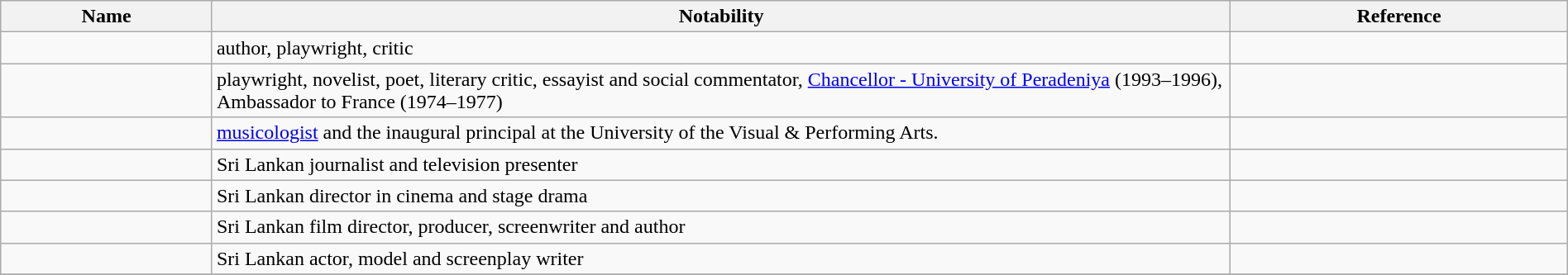<table class="wikitable sortable" style="width:100%">
<tr>
<th style="width:*;">Name</th>
<th style="width:65%;" class="unsortable">Notability</th>
<th style="width:*;" class="unsortable">Reference</th>
</tr>
<tr>
<td></td>
<td>author, playwright, critic</td>
<td style="text-align:center;"></td>
</tr>
<tr>
<td></td>
<td>playwright, novelist, poet, literary critic, essayist and social commentator, <a href='#'>Chancellor - University of Peradeniya</a> (1993–1996), Ambassador to France (1974–1977)</td>
<td style="text-align:center;"></td>
</tr>
<tr>
<td></td>
<td><a href='#'>musicologist</a> and the inaugural principal at the University of the Visual & Performing Arts.</td>
<td style="text-align:center;"></td>
</tr>
<tr>
<td></td>
<td>Sri Lankan journalist and television presenter</td>
<td style="text-align:center;"></td>
</tr>
<tr>
<td></td>
<td>Sri Lankan director in cinema and stage drama</td>
<td style="text-align:center;"></td>
</tr>
<tr>
<td></td>
<td>Sri Lankan film director, producer, screenwriter and author</td>
<td style="text-align:center;"></td>
</tr>
<tr>
<td></td>
<td>Sri Lankan actor, model and screenplay writer</td>
<td style="text-align:center;"></td>
</tr>
<tr>
</tr>
</table>
